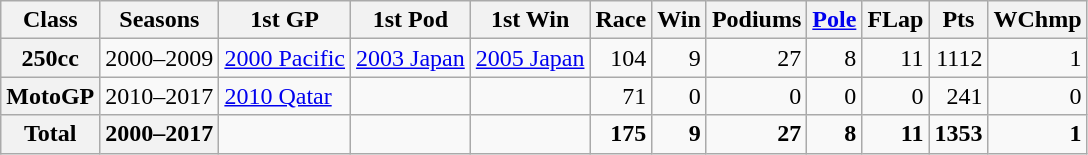<table class="wikitable" style=text-align:right>
<tr>
<th>Class</th>
<th>Seasons</th>
<th>1st GP</th>
<th>1st Pod</th>
<th>1st Win</th>
<th>Race</th>
<th>Win</th>
<th>Podiums</th>
<th><a href='#'>Pole</a></th>
<th>FLap</th>
<th>Pts</th>
<th>WChmp</th>
</tr>
<tr>
<th>250cc</th>
<td>2000–2009</td>
<td align="left"><a href='#'>2000 Pacific</a></td>
<td align="left"><a href='#'>2003 Japan</a></td>
<td align="left"><a href='#'>2005 Japan</a></td>
<td>104</td>
<td>9</td>
<td>27</td>
<td>8</td>
<td>11</td>
<td>1112</td>
<td>1</td>
</tr>
<tr>
<th>MotoGP</th>
<td>2010–2017</td>
<td align="left"><a href='#'>2010 Qatar</a></td>
<td align="left"></td>
<td align="left"></td>
<td>71</td>
<td>0</td>
<td>0</td>
<td>0</td>
<td>0</td>
<td>241</td>
<td>0</td>
</tr>
<tr>
<th>Total</th>
<th>2000–2017</th>
<td></td>
<td></td>
<td></td>
<td><strong>175</strong></td>
<td><strong>9</strong></td>
<td><strong>27</strong></td>
<td><strong>8</strong></td>
<td><strong>11</strong></td>
<td><strong>1353</strong></td>
<td><strong>1</strong></td>
</tr>
</table>
